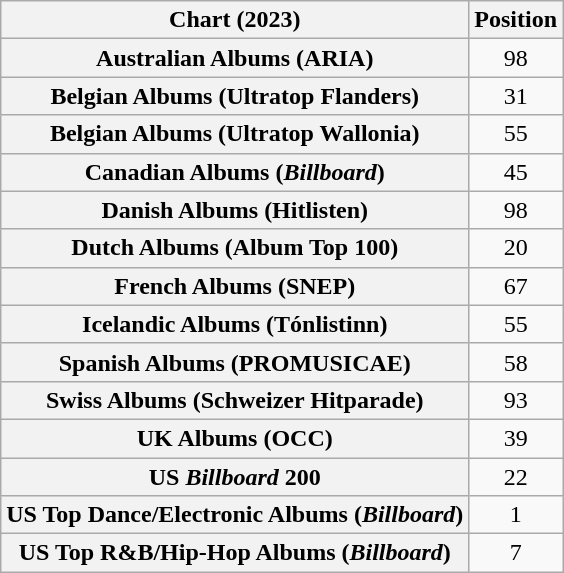<table class="wikitable sortable plainrowheaders" style="text-align:center">
<tr>
<th scope="col">Chart (2023)</th>
<th scope="col">Position</th>
</tr>
<tr>
<th scope="row">Australian Albums (ARIA)</th>
<td>98</td>
</tr>
<tr>
<th scope="row">Belgian Albums (Ultratop Flanders)</th>
<td>31</td>
</tr>
<tr>
<th scope="row">Belgian Albums (Ultratop Wallonia)</th>
<td>55</td>
</tr>
<tr>
<th scope="row">Canadian Albums (<em>Billboard</em>)</th>
<td>45</td>
</tr>
<tr>
<th scope="row">Danish Albums (Hitlisten)</th>
<td>98</td>
</tr>
<tr>
<th scope="row">Dutch Albums (Album Top 100)</th>
<td>20</td>
</tr>
<tr>
<th scope="row">French Albums (SNEP)</th>
<td>67</td>
</tr>
<tr>
<th scope="row">Icelandic Albums (Tónlistinn)</th>
<td>55</td>
</tr>
<tr>
<th scope="row">Spanish Albums (PROMUSICAE)</th>
<td>58</td>
</tr>
<tr>
<th scope="row">Swiss Albums (Schweizer Hitparade)</th>
<td>93</td>
</tr>
<tr>
<th scope="row">UK Albums (OCC)</th>
<td>39</td>
</tr>
<tr>
<th scope="row">US <em>Billboard</em> 200</th>
<td>22</td>
</tr>
<tr>
<th scope="row">US Top Dance/Electronic Albums (<em>Billboard</em>)</th>
<td>1</td>
</tr>
<tr>
<th scope="row">US Top R&B/Hip-Hop Albums (<em>Billboard</em>)</th>
<td>7</td>
</tr>
</table>
